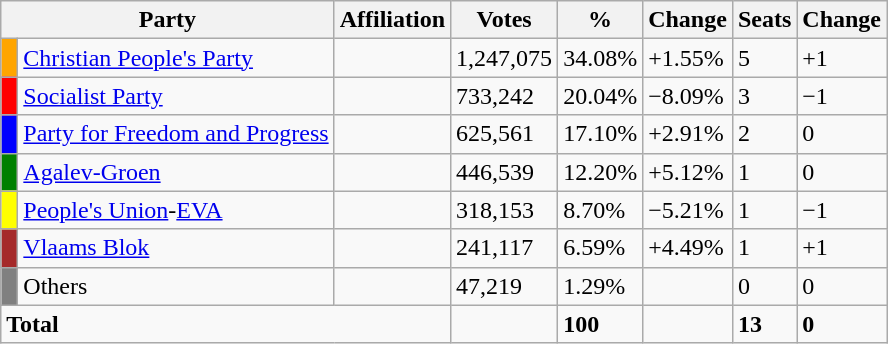<table class="wikitable">
<tr>
<th colspan="2">Party</th>
<th>Affiliation</th>
<th>Votes</th>
<th>%</th>
<th>Change</th>
<th>Seats</th>
<th>Change</th>
</tr>
<tr>
<td style="background-color:orange"> </td>
<td style="text-align: left"><a href='#'>Christian People's Party</a></td>
<td></td>
<td>1,247,075</td>
<td>34.08%</td>
<td>+1.55%</td>
<td>5</td>
<td>+1</td>
</tr>
<tr>
<td style="background-color:red"> </td>
<td style="text-align: left"><a href='#'>Socialist Party</a></td>
<td></td>
<td>733,242</td>
<td>20.04%</td>
<td>−8.09%</td>
<td>3</td>
<td>−1</td>
</tr>
<tr>
<td style="background-color:blue"> </td>
<td style="text-align: left"><a href='#'>Party for Freedom and Progress</a></td>
<td></td>
<td>625,561</td>
<td>17.10%</td>
<td>+2.91%</td>
<td>2</td>
<td>0</td>
</tr>
<tr>
<td style="background-color:green"> </td>
<td style="text-align: left"><a href='#'>Agalev-Groen</a></td>
<td></td>
<td>446,539</td>
<td>12.20%</td>
<td>+5.12%</td>
<td>1</td>
<td>0</td>
</tr>
<tr>
<td style="background-color:yellow"> </td>
<td style="text-align: left"><a href='#'>People's Union</a>-<a href='#'>EVA</a></td>
<td></td>
<td>318,153</td>
<td>8.70%</td>
<td>−5.21%</td>
<td>1</td>
<td>−1</td>
</tr>
<tr>
<td style="background-color:brown"> </td>
<td style="text-align: left"><a href='#'>Vlaams Blok</a></td>
<td></td>
<td>241,117</td>
<td>6.59%</td>
<td>+4.49%</td>
<td>1</td>
<td>+1</td>
</tr>
<tr>
<td style="background-color:grey"> </td>
<td style="text-align: left">Others</td>
<td></td>
<td>47,219</td>
<td>1.29%</td>
<td></td>
<td>0</td>
<td>0</td>
</tr>
<tr>
<td colspan="3"><strong>Total</strong></td>
<td></td>
<td><strong>100</strong></td>
<td></td>
<td><strong>13</strong></td>
<td><strong>0</strong></td>
</tr>
</table>
